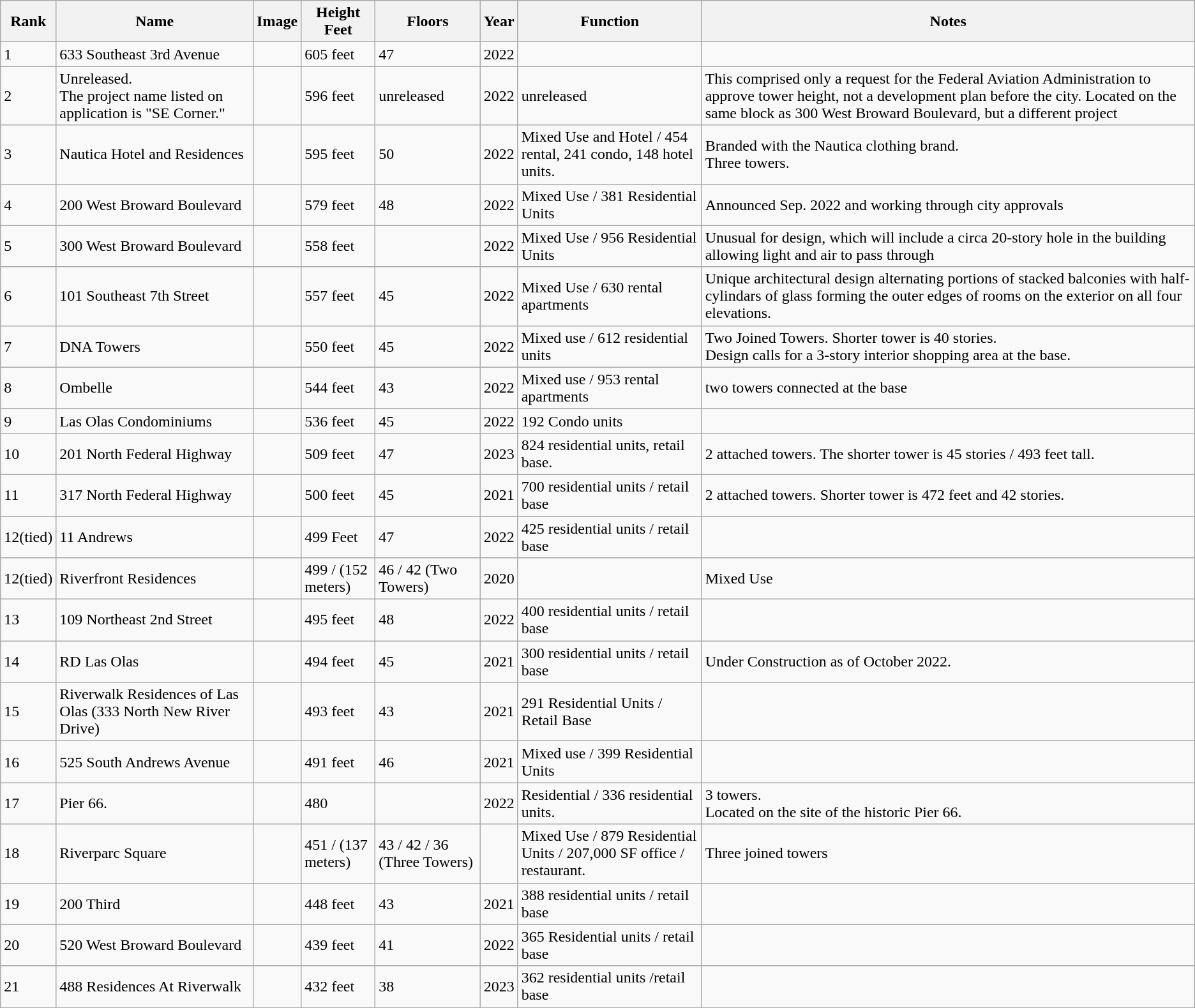<table class="wikitable">
<tr>
<th>Rank</th>
<th>Name</th>
<th>Image</th>
<th>Height Feet</th>
<th>Floors</th>
<th>Year</th>
<th>Function</th>
<th>Notes</th>
</tr>
<tr>
<td>1</td>
<td>633 Southeast 3rd Avenue</td>
<td></td>
<td>605 feet</td>
<td>47</td>
<td>2022</td>
<td></td>
<td></td>
</tr>
<tr>
<td>2</td>
<td>Unreleased.<br>The project name listed on application is "SE Corner."</td>
<td></td>
<td>596 feet</td>
<td>unreleased</td>
<td>2022</td>
<td>unreleased</td>
<td>This comprised only a request for the Federal Aviation Administration to approve tower height, not a development plan before the city. Located on the same block as 300 West Broward Boulevard, but a different project</td>
</tr>
<tr>
<td>3</td>
<td>Nautica Hotel and Residences</td>
<td></td>
<td>595 feet</td>
<td>50</td>
<td>2022</td>
<td>Mixed Use and Hotel / 454 rental, 241 condo, 148 hotel units.</td>
<td>Branded with the Nautica clothing brand.<br>Three towers.</td>
</tr>
<tr>
<td>4</td>
<td>200 West Broward Boulevard</td>
<td></td>
<td>579 feet</td>
<td>48</td>
<td>2022</td>
<td>Mixed Use / 381 Residential Units</td>
<td>Announced Sep. 2022 and working through city approvals</td>
</tr>
<tr>
<td>5</td>
<td>300 West Broward Boulevard</td>
<td></td>
<td>558 feet</td>
<td></td>
<td>2022</td>
<td>Mixed Use / 956 Residential Units</td>
<td>Unusual for design, which will include a circa 20-story hole in the building allowing light and air to pass through</td>
</tr>
<tr>
<td>6</td>
<td>101 Southeast 7th Street</td>
<td></td>
<td>557 feet</td>
<td>45</td>
<td>2022</td>
<td>Mixed Use / 630 rental apartments</td>
<td>Unique architectural design alternating portions of stacked balconies with half-cylindars of glass forming the outer edges of rooms on the exterior on all four elevations.</td>
</tr>
<tr>
<td>7</td>
<td>DNA Towers</td>
<td></td>
<td>550 feet</td>
<td>45</td>
<td>2022</td>
<td>Mixed use / 612 residential units</td>
<td>Two Joined Towers. Shorter tower is 40 stories.<br>Design calls for a 3-story interior shopping area at the base.</td>
</tr>
<tr>
<td>8</td>
<td>Ombelle</td>
<td></td>
<td>544 feet</td>
<td>43</td>
<td>2022</td>
<td>Mixed use / 953 rental apartments</td>
<td>two towers connected at the base</td>
</tr>
<tr>
<td>9</td>
<td>Las Olas Condominiums</td>
<td></td>
<td>536 feet</td>
<td>45</td>
<td>2022</td>
<td>192 Condo units</td>
<td></td>
</tr>
<tr>
<td>10</td>
<td>201 North Federal Highway</td>
<td></td>
<td>509 feet</td>
<td>47</td>
<td>2023</td>
<td>824 residential units, retail base.</td>
<td>2 attached towers. The shorter tower is 45 stories / 493 feet tall.</td>
</tr>
<tr>
<td>11</td>
<td>317 North Federal Highway</td>
<td></td>
<td>500 feet</td>
<td>45</td>
<td>2021</td>
<td>700 residential units / retail base</td>
<td>2 attached towers. Shorter tower is 472 feet and 42 stories.</td>
</tr>
<tr>
<td>12(tied)</td>
<td>11 Andrews</td>
<td></td>
<td>499 Feet</td>
<td>47</td>
<td>2022</td>
<td>425 residential units / retail base</td>
<td></td>
</tr>
<tr>
<td>12(tied)</td>
<td>Riverfront Residences</td>
<td></td>
<td>499 / (152 meters)</td>
<td>46 / 42 (Two Towers)</td>
<td>2020</td>
<td></td>
<td>Mixed Use</td>
</tr>
<tr>
<td>13</td>
<td>109 Northeast 2nd Street </td>
<td></td>
<td>495 feet</td>
<td>48</td>
<td>2022</td>
<td>400 residential units / retail base</td>
<td></td>
</tr>
<tr>
<td>14</td>
<td>RD Las Olas</td>
<td></td>
<td>494 feet</td>
<td>45</td>
<td>2021</td>
<td>300 residential units / retail base</td>
<td>Under Construction as of October 2022.</td>
</tr>
<tr>
<td>15</td>
<td>Riverwalk Residences of Las Olas (333 North New River Drive)</td>
<td></td>
<td>493 feet</td>
<td>43</td>
<td>2021</td>
<td>291 Residential Units / Retail Base</td>
<td></td>
</tr>
<tr>
<td>16</td>
<td>525 South Andrews Avenue</td>
<td></td>
<td>491 feet</td>
<td>46</td>
<td>2021</td>
<td>Mixed use / 399 Residential Units</td>
<td></td>
</tr>
<tr>
<td>17</td>
<td>Pier 66.</td>
<td></td>
<td>480</td>
<td></td>
<td>2022</td>
<td>Residential / 336 residential units.</td>
<td>3 towers.<br>Located on the site of the historic Pier 66.</td>
</tr>
<tr>
<td>18</td>
<td>Riverparc Square</td>
<td></td>
<td>451 / (137 meters)</td>
<td>43 / 42 / 36 (Three Towers)</td>
<td></td>
<td>Mixed Use / 879 Residential Units / 207,000 SF office / restaurant.</td>
<td>Three joined towers</td>
</tr>
<tr>
<td>19</td>
<td>200 Third</td>
<td></td>
<td>448 feet</td>
<td>43 </td>
<td>2021</td>
<td>388 residential units / retail base </td>
<td></td>
</tr>
<tr>
<td>20</td>
<td>520 West Broward Boulevard </td>
<td></td>
<td>439 feet</td>
<td>41</td>
<td>2022</td>
<td>365 Residential units / retail base</td>
<td></td>
</tr>
<tr>
<td>21</td>
<td>488 Residences At Riverwalk</td>
<td></td>
<td>432 feet</td>
<td>38</td>
<td>2023</td>
<td>362 residential units /retail base</td>
<td></td>
</tr>
</table>
